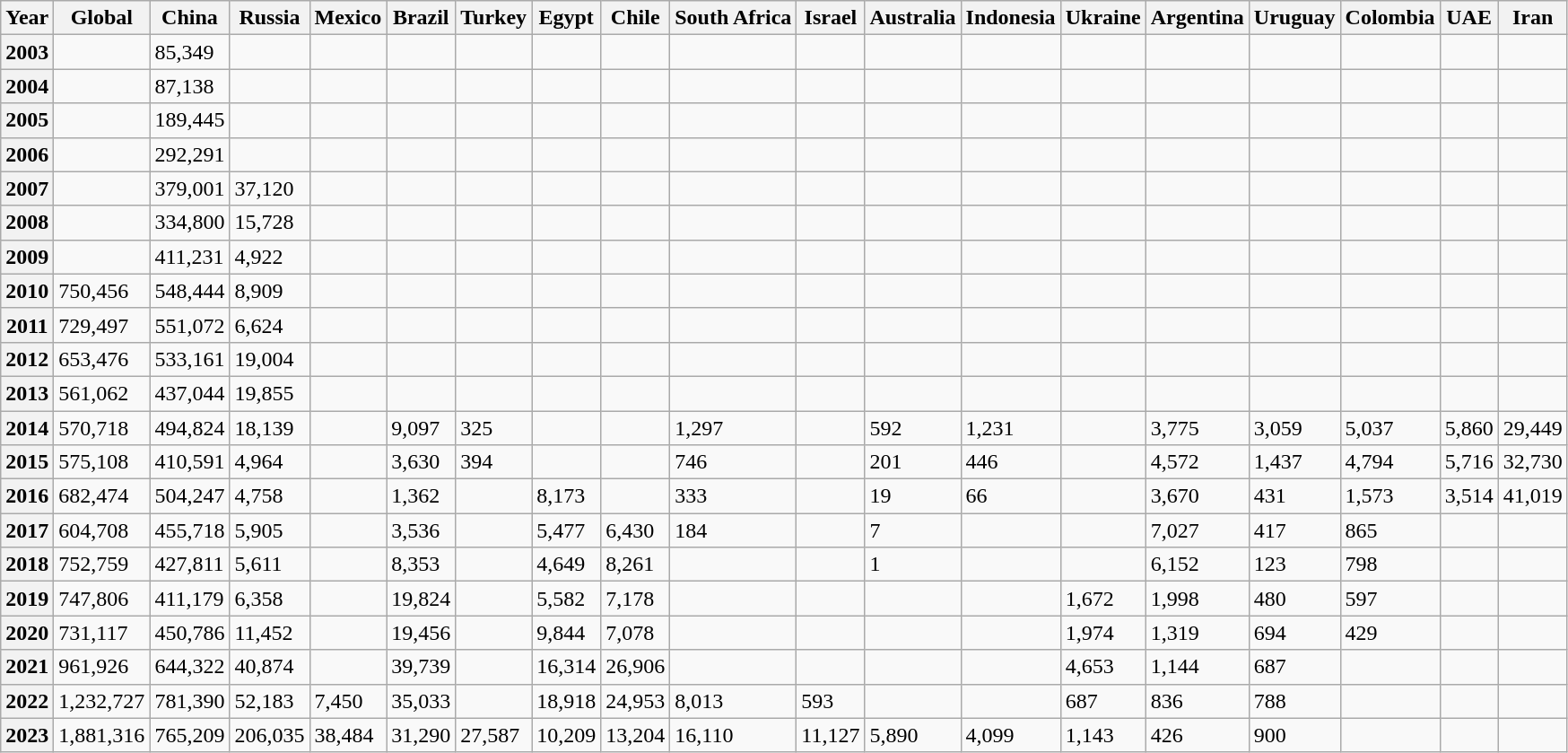<table class="wikitable mw-collapsible mw-collapsed">
<tr>
<th>Year</th>
<th>Global</th>
<th>China</th>
<th>Russia</th>
<th>Mexico</th>
<th>Brazil</th>
<th>Turkey</th>
<th>Egypt</th>
<th>Chile</th>
<th>South Africa</th>
<th>Israel</th>
<th>Australia</th>
<th>Indonesia</th>
<th>Ukraine</th>
<th>Argentina</th>
<th>Uruguay</th>
<th>Colombia</th>
<th>UAE</th>
<th>Iran</th>
</tr>
<tr>
<th>2003</th>
<td></td>
<td>85,349</td>
<td></td>
<td></td>
<td></td>
<td></td>
<td></td>
<td></td>
<td></td>
<td></td>
<td></td>
<td></td>
<td></td>
<td></td>
<td></td>
<td></td>
<td></td>
<td></td>
</tr>
<tr>
<th>2004</th>
<td></td>
<td>87,138</td>
<td></td>
<td></td>
<td></td>
<td></td>
<td></td>
<td></td>
<td></td>
<td></td>
<td></td>
<td></td>
<td></td>
<td></td>
<td></td>
<td></td>
<td></td>
<td></td>
</tr>
<tr>
<th>2005</th>
<td></td>
<td>189,445</td>
<td></td>
<td></td>
<td></td>
<td></td>
<td></td>
<td></td>
<td></td>
<td></td>
<td></td>
<td></td>
<td></td>
<td></td>
<td></td>
<td></td>
<td></td>
<td></td>
</tr>
<tr>
<th>2006</th>
<td></td>
<td>292,291</td>
<td></td>
<td></td>
<td></td>
<td></td>
<td></td>
<td></td>
<td></td>
<td></td>
<td></td>
<td></td>
<td></td>
<td></td>
<td></td>
<td></td>
<td></td>
<td></td>
</tr>
<tr>
<th>2007</th>
<td></td>
<td>379,001</td>
<td>37,120</td>
<td></td>
<td></td>
<td></td>
<td></td>
<td></td>
<td></td>
<td></td>
<td></td>
<td></td>
<td></td>
<td></td>
<td></td>
<td></td>
<td></td>
<td></td>
</tr>
<tr>
<th>2008</th>
<td></td>
<td>334,800</td>
<td>15,728</td>
<td></td>
<td></td>
<td></td>
<td></td>
<td></td>
<td></td>
<td></td>
<td></td>
<td></td>
<td></td>
<td></td>
<td></td>
<td></td>
<td></td>
<td></td>
</tr>
<tr>
<th>2009</th>
<td></td>
<td>411,231</td>
<td>4,922</td>
<td></td>
<td></td>
<td></td>
<td></td>
<td></td>
<td></td>
<td></td>
<td></td>
<td></td>
<td></td>
<td></td>
<td></td>
<td></td>
<td></td>
<td></td>
</tr>
<tr>
<th>2010</th>
<td>750,456</td>
<td>548,444</td>
<td>8,909</td>
<td></td>
<td></td>
<td></td>
<td></td>
<td></td>
<td></td>
<td></td>
<td></td>
<td></td>
<td></td>
<td></td>
<td></td>
<td></td>
<td></td>
<td></td>
</tr>
<tr>
<th>2011</th>
<td>729,497</td>
<td>551,072</td>
<td>6,624</td>
<td></td>
<td></td>
<td></td>
<td></td>
<td></td>
<td></td>
<td></td>
<td></td>
<td></td>
<td></td>
<td></td>
<td></td>
<td></td>
<td></td>
<td></td>
</tr>
<tr>
<th>2012</th>
<td>653,476</td>
<td>533,161</td>
<td>19,004</td>
<td></td>
<td></td>
<td></td>
<td></td>
<td></td>
<td></td>
<td></td>
<td></td>
<td></td>
<td></td>
<td></td>
<td></td>
<td></td>
<td></td>
<td></td>
</tr>
<tr>
<th>2013</th>
<td>561,062</td>
<td>437,044</td>
<td>19,855</td>
<td></td>
<td></td>
<td></td>
<td></td>
<td></td>
<td></td>
<td></td>
<td></td>
<td></td>
<td></td>
<td></td>
<td></td>
<td></td>
<td></td>
<td></td>
</tr>
<tr>
<th>2014</th>
<td>570,718</td>
<td>494,824</td>
<td>18,139</td>
<td></td>
<td>9,097</td>
<td>325</td>
<td></td>
<td></td>
<td>1,297</td>
<td></td>
<td>592</td>
<td>1,231</td>
<td></td>
<td>3,775</td>
<td>3,059</td>
<td>5,037</td>
<td>5,860</td>
<td>29,449</td>
</tr>
<tr>
<th>2015</th>
<td>575,108</td>
<td>410,591</td>
<td>4,964</td>
<td></td>
<td>3,630</td>
<td>394</td>
<td></td>
<td></td>
<td>746</td>
<td></td>
<td>201</td>
<td>446</td>
<td></td>
<td>4,572</td>
<td>1,437</td>
<td>4,794</td>
<td>5,716</td>
<td>32,730</td>
</tr>
<tr>
<th>2016</th>
<td>682,474</td>
<td>504,247</td>
<td>4,758</td>
<td></td>
<td>1,362</td>
<td></td>
<td>8,173</td>
<td></td>
<td>333</td>
<td></td>
<td>19</td>
<td>66</td>
<td></td>
<td>3,670</td>
<td>431</td>
<td>1,573</td>
<td>3,514</td>
<td>41,019</td>
</tr>
<tr>
<th>2017</th>
<td>604,708</td>
<td>455,718</td>
<td>5,905</td>
<td></td>
<td>3,536</td>
<td></td>
<td>5,477</td>
<td>6,430</td>
<td>184</td>
<td></td>
<td>7</td>
<td></td>
<td></td>
<td>7,027</td>
<td>417</td>
<td>865</td>
<td></td>
<td></td>
</tr>
<tr>
<th>2018</th>
<td>752,759</td>
<td>427,811</td>
<td>5,611</td>
<td></td>
<td>8,353</td>
<td></td>
<td>4,649</td>
<td>8,261</td>
<td></td>
<td></td>
<td>1</td>
<td></td>
<td></td>
<td>6,152</td>
<td>123</td>
<td>798</td>
<td></td>
<td></td>
</tr>
<tr>
<th>2019</th>
<td>747,806</td>
<td>411,179</td>
<td>6,358</td>
<td></td>
<td>19,824</td>
<td></td>
<td>5,582</td>
<td>7,178</td>
<td></td>
<td></td>
<td></td>
<td></td>
<td>1,672</td>
<td>1,998</td>
<td>480</td>
<td>597</td>
<td></td>
<td></td>
</tr>
<tr>
<th>2020</th>
<td>731,117</td>
<td>450,786</td>
<td>11,452</td>
<td></td>
<td>19,456</td>
<td></td>
<td>9,844</td>
<td>7,078</td>
<td></td>
<td></td>
<td></td>
<td></td>
<td>1,974</td>
<td>1,319</td>
<td>694</td>
<td>429</td>
<td></td>
<td></td>
</tr>
<tr>
<th>2021</th>
<td>961,926</td>
<td>644,322</td>
<td>40,874</td>
<td></td>
<td>39,739</td>
<td></td>
<td>16,314</td>
<td>26,906</td>
<td></td>
<td></td>
<td></td>
<td></td>
<td>4,653</td>
<td>1,144</td>
<td>687</td>
<td></td>
<td></td>
<td></td>
</tr>
<tr>
<th>2022</th>
<td>1,232,727</td>
<td>781,390</td>
<td>52,183</td>
<td>7,450</td>
<td>35,033</td>
<td></td>
<td>18,918</td>
<td>24,953</td>
<td>8,013</td>
<td>593</td>
<td></td>
<td></td>
<td>687</td>
<td>836</td>
<td>788</td>
<td></td>
<td></td>
<td></td>
</tr>
<tr>
<th>2023</th>
<td>1,881,316</td>
<td>765,209</td>
<td>206,035</td>
<td>38,484</td>
<td>31,290</td>
<td>27,587</td>
<td>10,209</td>
<td>13,204</td>
<td>16,110</td>
<td>11,127</td>
<td>5,890</td>
<td>4,099</td>
<td>1,143</td>
<td>426</td>
<td>900</td>
<td></td>
<td></td>
<td></td>
</tr>
</table>
